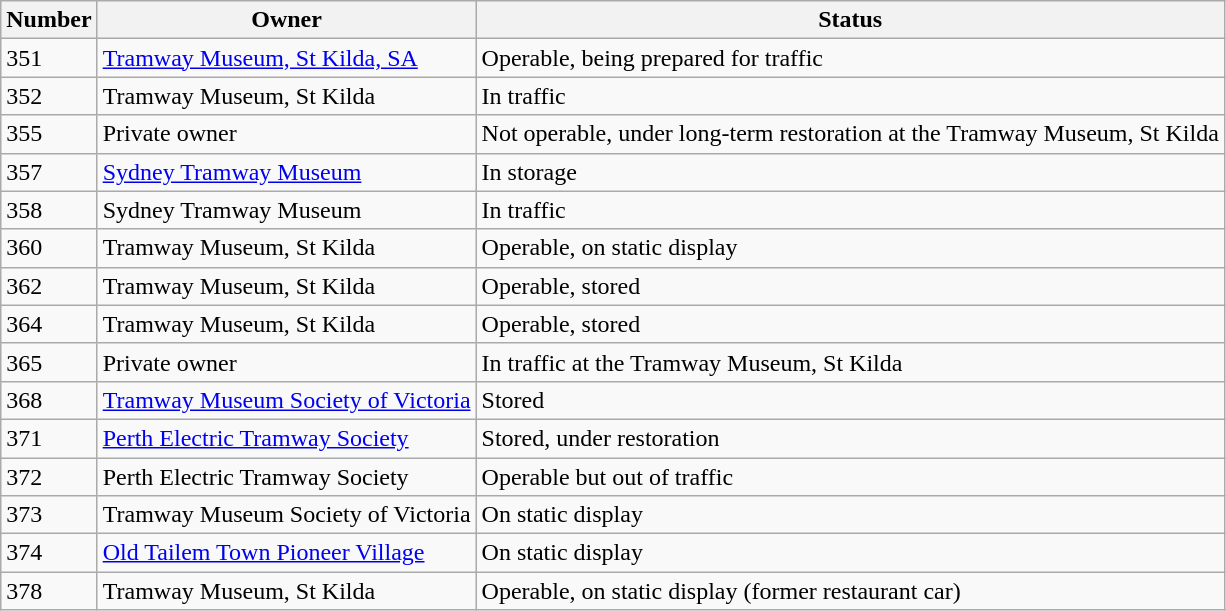<table class="wikitable sortable" border="1" style=font-size: 86%>
<tr>
<th scope="col">Number</th>
<th scope="col">Owner</th>
<th scope="col" class="unsortable">Status</th>
</tr>
<tr>
<td>351</td>
<td><a href='#'>Tramway Museum, St Kilda, SA</a></td>
<td>Operable, being prepared for traffic</td>
</tr>
<tr>
<td>352</td>
<td>Tramway Museum, St Kilda</td>
<td>In traffic</td>
</tr>
<tr>
<td>355</td>
<td>Private owner</td>
<td>Not operable, under long-term restoration at the Tramway Museum, St Kilda</td>
</tr>
<tr>
<td>357</td>
<td><a href='#'>Sydney Tramway Museum</a></td>
<td>In storage</td>
</tr>
<tr>
<td>358</td>
<td>Sydney Tramway Museum</td>
<td>In traffic</td>
</tr>
<tr>
<td>360</td>
<td>Tramway Museum, St Kilda</td>
<td>Operable, on static display</td>
</tr>
<tr>
<td>362</td>
<td>Tramway Museum, St Kilda</td>
<td>Operable,  stored</td>
</tr>
<tr>
<td>364</td>
<td>Tramway Museum, St Kilda</td>
<td>Operable, stored</td>
</tr>
<tr>
<td>365</td>
<td>Private owner</td>
<td>In traffic at the Tramway Museum, St Kilda</td>
</tr>
<tr>
<td>368</td>
<td><a href='#'>Tramway Museum Society of Victoria</a></td>
<td>Stored</td>
</tr>
<tr>
<td>371</td>
<td><a href='#'>Perth Electric Tramway Society</a></td>
<td>Stored, under restoration</td>
</tr>
<tr>
<td>372</td>
<td>Perth Electric Tramway Society</td>
<td>Operable but out of traffic</td>
</tr>
<tr>
<td>373</td>
<td>Tramway Museum Society of Victoria</td>
<td>On static display</td>
</tr>
<tr>
<td>374</td>
<td><a href='#'>Old Tailem Town Pioneer Village</a></td>
<td>On static display</td>
</tr>
<tr>
<td>378</td>
<td>Tramway Museum, St Kilda</td>
<td>Operable, on static display (former restaurant car)</td>
</tr>
</table>
